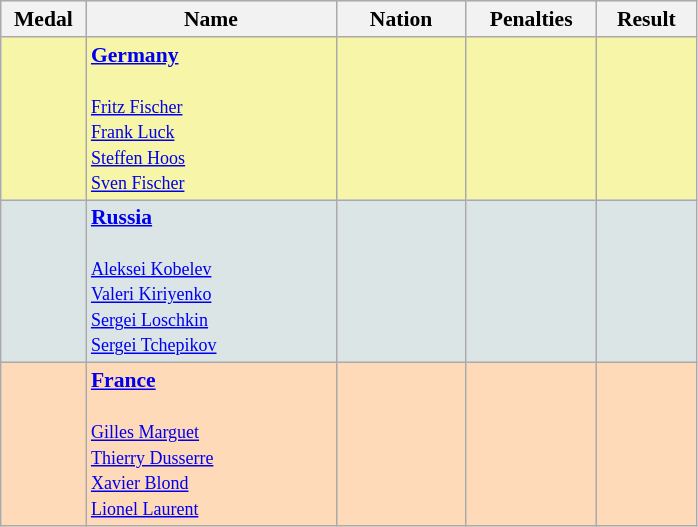<table class=wikitable style="border:1px solid #AAAAAA;font-size:90%">
<tr bgcolor="#E4E4E4">
<th style="border-bottom:1px solid #AAAAAA" width=50>Medal</th>
<th style="border-bottom:1px solid #AAAAAA" width=160>Name</th>
<th style="border-bottom:1px solid #AAAAAA" width=80>Nation</th>
<th style="border-bottom:1px solid #AAAAAA" width=80>Penalties</th>
<th style="border-bottom:1px solid #AAAAAA" width=60>Result</th>
</tr>
<tr bgcolor="#F7F6A8">
<td align="center"></td>
<td><strong><a href='#'>Germany</a></strong><br><br><small><a href='#'>Fritz Fischer</a><br><a href='#'>Frank Luck</a><br><a href='#'>Steffen Hoos</a><br><a href='#'>Sven Fischer</a></small></td>
<td></td>
<td align="center"></td>
<td align="center"></td>
</tr>
<tr bgcolor="#DCE5E5">
<td align="center"></td>
<td><strong><a href='#'>Russia</a></strong><br><br><small><a href='#'>Aleksei Kobelev</a><br><a href='#'>Valeri Kiriyenko</a><br><a href='#'>Sergei Loschkin</a><br><a href='#'>Sergei Tchepikov</a></small></td>
<td> </td>
<td align="center"></td>
<td align="right"></td>
</tr>
<tr bgcolor="#FFDAB9">
<td align="center"></td>
<td><strong><a href='#'>France</a></strong><br><br><small><a href='#'>Gilles Marguet</a><br><a href='#'>Thierry Dusserre</a><br><a href='#'>Xavier Blond</a><br><a href='#'>Lionel Laurent</a></small></td>
<td></td>
<td align="center"></td>
<td align="right"></td>
</tr>
</table>
